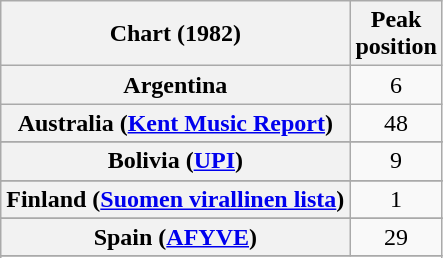<table class="wikitable sortable plainrowheaders" style="text-align:center">
<tr>
<th scope="col">Chart (1982)</th>
<th scope="col">Peak<br>position</th>
</tr>
<tr>
<th scope="row">Argentina </th>
<td>6</td>
</tr>
<tr>
<th scope="row">Australia (<a href='#'>Kent Music Report</a>)</th>
<td>48</td>
</tr>
<tr>
</tr>
<tr>
</tr>
<tr>
<th scope="row">Bolivia (<a href='#'>UPI</a>)</th>
<td>9</td>
</tr>
<tr>
</tr>
<tr>
<th scope="row">Finland (<a href='#'>Suomen virallinen lista</a>)</th>
<td>1</td>
</tr>
<tr>
</tr>
<tr>
</tr>
<tr>
</tr>
<tr>
</tr>
<tr>
<th scope="row">Spain (<a href='#'>AFYVE</a>)</th>
<td>29</td>
</tr>
<tr>
</tr>
<tr>
</tr>
<tr>
</tr>
<tr>
</tr>
</table>
